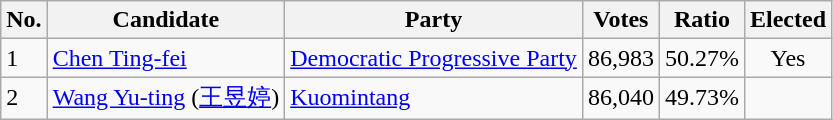<table class=wikitable>
<tr>
<th>No.</th>
<th>Candidate</th>
<th>Party</th>
<th>Votes</th>
<th>Ratio</th>
<th>Elected</th>
</tr>
<tr>
<td>1</td>
<td><a href='#'>Chen Ting-fei</a></td>
<td><a href='#'>Democratic Progressive Party</a></td>
<td align="right">86,983</td>
<td align="right">50.27%</td>
<td align="center">Yes</td>
</tr>
<tr>
<td>2</td>
<td><a href='#'>Wang Yu-ting</a>  (<a href='#'>王昱婷</a>)</td>
<td><a href='#'>Kuomintang</a></td>
<td align="right">86,040</td>
<td align="right">49.73%</td>
<td></td>
</tr>
</table>
